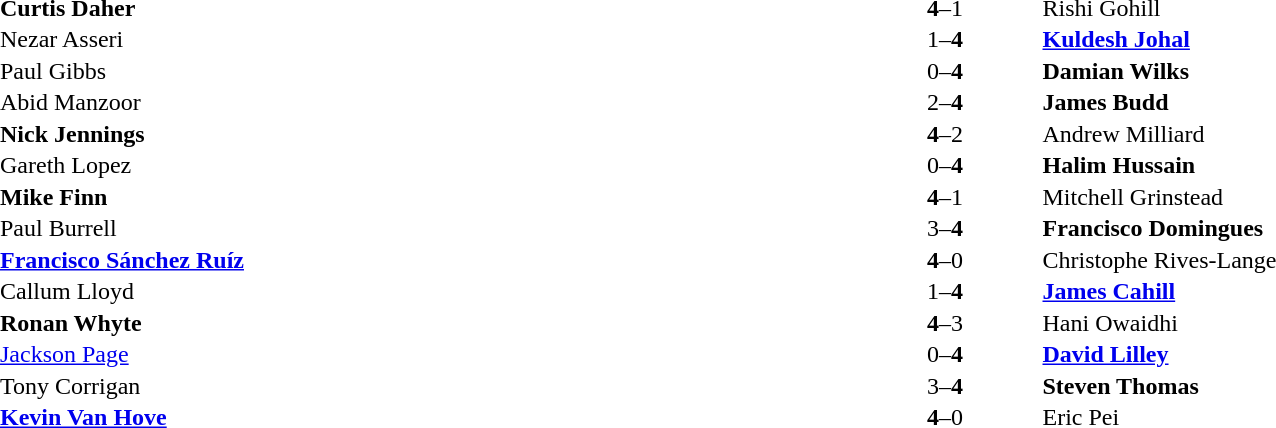<table width="100%" cellspacing="1">
<tr>
<th width=45%></th>
<th width=10%></th>
<th width=45%></th>
</tr>
<tr>
<td> <strong>Curtis Daher</strong></td>
<td align="center"><strong>4</strong>–1</td>
<td> Rishi Gohill</td>
</tr>
<tr>
<td> Nezar Asseri</td>
<td align="center">1–<strong>4</strong></td>
<td> <strong><a href='#'>Kuldesh Johal</a></strong></td>
</tr>
<tr>
<td> Paul Gibbs</td>
<td align="center">0–<strong>4</strong></td>
<td> <strong>Damian Wilks</strong></td>
</tr>
<tr>
<td> Abid Manzoor</td>
<td align="center">2–<strong>4</strong></td>
<td> <strong>James Budd</strong></td>
</tr>
<tr>
<td> <strong>Nick Jennings</strong></td>
<td align="center"><strong>4</strong>–2</td>
<td> Andrew Milliard</td>
</tr>
<tr>
<td> Gareth Lopez</td>
<td align="center">0–<strong>4</strong></td>
<td> <strong>Halim Hussain</strong></td>
</tr>
<tr>
<td> <strong>Mike Finn</strong></td>
<td align="center"><strong>4</strong>–1</td>
<td> Mitchell Grinstead</td>
</tr>
<tr>
<td> Paul Burrell</td>
<td align="center">3–<strong>4</strong></td>
<td> <strong>Francisco Domingues</strong></td>
</tr>
<tr>
<td> <strong><a href='#'>Francisco Sánchez Ruíz</a></strong></td>
<td align="center"><strong>4</strong>–0</td>
<td> Christophe Rives-Lange</td>
</tr>
<tr>
<td> Callum Lloyd</td>
<td align="center">1–<strong>4</strong></td>
<td> <strong><a href='#'>James Cahill</a></strong></td>
</tr>
<tr>
<td> <strong>Ronan Whyte</strong></td>
<td align="center"><strong>4</strong>–3</td>
<td> Hani Owaidhi</td>
</tr>
<tr>
<td> <a href='#'>Jackson Page</a></td>
<td align="center">0–<strong>4</strong></td>
<td> <strong><a href='#'>David Lilley</a></strong></td>
</tr>
<tr>
<td> Tony Corrigan</td>
<td align="center">3–<strong>4</strong></td>
<td> <strong>Steven Thomas</strong></td>
</tr>
<tr>
<td> <strong><a href='#'>Kevin Van Hove</a></strong></td>
<td align="center"><strong>4</strong>–0</td>
<td> Eric Pei</td>
</tr>
</table>
